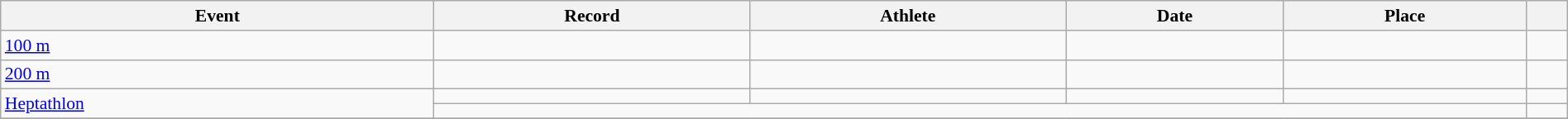<table class="wikitable sortable" style="font-size:90%; width: 100%;">
<tr>
<th>Event</th>
<th>Record</th>
<th>Athlete</th>
<th>Date</th>
<th>Place</th>
<th></th>
</tr>
<tr>
<td><a href='#'>100 m</a></td>
<td></td>
<td></td>
<td></td>
<td></td>
<td></td>
</tr>
<tr>
<td><a href='#'>200 m</a></td>
<td></td>
<td></td>
<td></td>
<td></td>
<td></td>
</tr>
<tr>
<td rowspan=2><a href='#'>Heptathlon</a></td>
<td></td>
<td></td>
<td></td>
<td></td>
<td></td>
</tr>
<tr>
<td colspan=4></td>
<td></td>
</tr>
<tr>
</tr>
</table>
